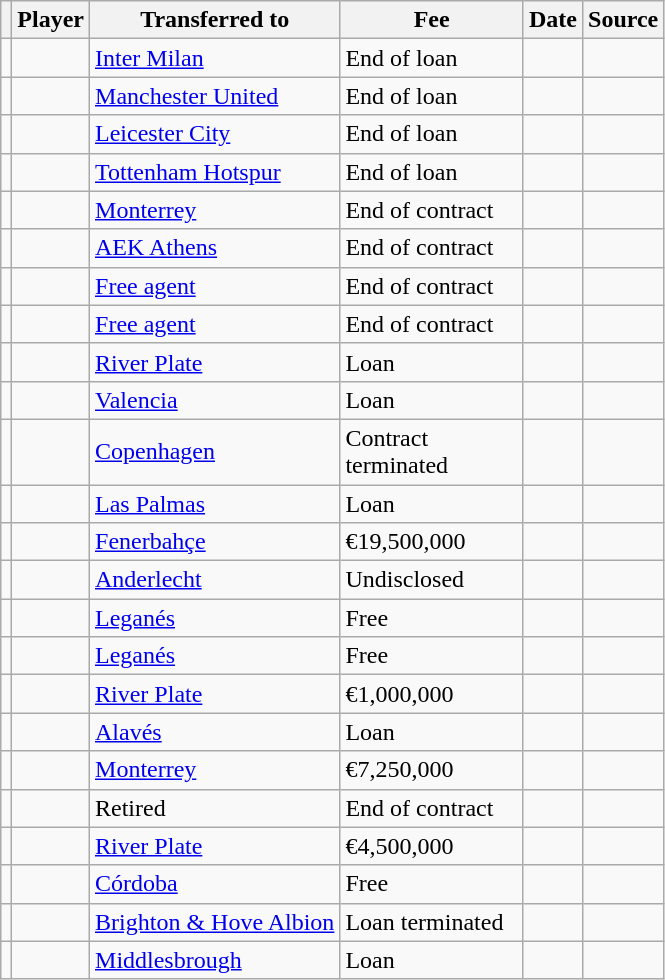<table class="wikitable plainrowheaders sortable">
<tr>
<th></th>
<th scope="col">Player</th>
<th>Transferred to</th>
<th style="width: 115px;">Fee</th>
<th scope="col">Date</th>
<th scope="col">Source</th>
</tr>
<tr>
<td align="center"></td>
<td></td>
<td> <a href='#'>Inter Milan</a></td>
<td>End of loan</td>
<td></td>
<td></td>
</tr>
<tr>
<td align="center"></td>
<td></td>
<td> <a href='#'>Manchester United</a></td>
<td>End of loan</td>
<td></td>
<td></td>
</tr>
<tr>
<td align="center"></td>
<td></td>
<td> <a href='#'>Leicester City</a></td>
<td>End of loan</td>
<td></td>
<td></td>
</tr>
<tr>
<td align="center"></td>
<td></td>
<td> <a href='#'>Tottenham Hotspur</a></td>
<td>End of loan</td>
<td></td>
<td></td>
</tr>
<tr>
<td align="center"></td>
<td></td>
<td> <a href='#'>Monterrey</a></td>
<td>End of contract</td>
<td></td>
<td></td>
</tr>
<tr>
<td align="center"></td>
<td></td>
<td> <a href='#'>AEK Athens</a></td>
<td>End of contract</td>
<td></td>
<td></td>
</tr>
<tr>
<td align="center"></td>
<td></td>
<td><a href='#'>Free agent</a></td>
<td>End of contract</td>
<td></td>
<td></td>
</tr>
<tr>
<td align="center"></td>
<td></td>
<td><a href='#'>Free agent</a></td>
<td>End of contract</td>
<td></td>
<td></td>
</tr>
<tr>
<td align="center"></td>
<td></td>
<td> <a href='#'>River Plate</a></td>
<td>Loan</td>
<td></td>
<td></td>
</tr>
<tr>
<td align="center"></td>
<td></td>
<td> <a href='#'>Valencia</a></td>
<td>Loan</td>
<td></td>
<td></td>
</tr>
<tr>
<td align="center"></td>
<td></td>
<td> <a href='#'>Copenhagen</a></td>
<td>Contract terminated</td>
<td></td>
<td></td>
</tr>
<tr>
<td align="center"></td>
<td></td>
<td> <a href='#'>Las Palmas</a></td>
<td>Loan</td>
<td></td>
<td></td>
</tr>
<tr>
<td align="center"></td>
<td></td>
<td> <a href='#'>Fenerbahçe</a></td>
<td>€19,500,000</td>
<td></td>
<td></td>
</tr>
<tr>
<td align="center"></td>
<td></td>
<td> <a href='#'>Anderlecht</a></td>
<td>Undisclosed</td>
<td></td>
<td></td>
</tr>
<tr>
<td align="center"></td>
<td></td>
<td> <a href='#'>Leganés</a></td>
<td>Free</td>
<td></td>
<td></td>
</tr>
<tr>
<td align="center"></td>
<td></td>
<td> <a href='#'>Leganés</a></td>
<td>Free</td>
<td></td>
<td></td>
</tr>
<tr>
<td align="center"></td>
<td></td>
<td> <a href='#'>River Plate</a></td>
<td>€1,000,000</td>
<td></td>
<td></td>
</tr>
<tr>
<td align="center"></td>
<td></td>
<td> <a href='#'>Alavés</a></td>
<td>Loan</td>
<td></td>
<td></td>
</tr>
<tr>
<td align="center"></td>
<td></td>
<td> <a href='#'>Monterrey</a></td>
<td>€7,250,000</td>
<td></td>
<td></td>
</tr>
<tr>
<td align="center"></td>
<td></td>
<td>Retired</td>
<td>End of contract</td>
<td></td>
<td></td>
</tr>
<tr>
<td align="center"></td>
<td></td>
<td> <a href='#'>River Plate</a></td>
<td>€4,500,000</td>
<td></td>
<td></td>
</tr>
<tr>
<td align="center"></td>
<td></td>
<td> <a href='#'>Córdoba</a></td>
<td>Free</td>
<td></td>
<td></td>
</tr>
<tr>
<td align="center"></td>
<td></td>
<td> <a href='#'>Brighton & Hove Albion</a></td>
<td>Loan terminated</td>
<td></td>
<td></td>
</tr>
<tr>
<td align="center"></td>
<td></td>
<td> <a href='#'>Middlesbrough</a></td>
<td>Loan</td>
<td></td>
<td></td>
</tr>
</table>
